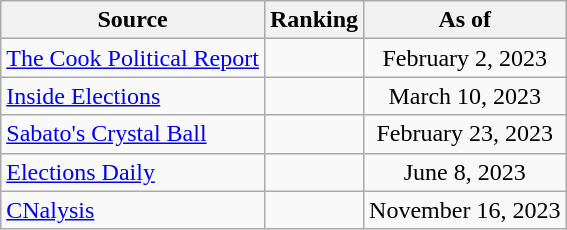<table class="wikitable" style="text-align:center">
<tr>
<th>Source</th>
<th>Ranking</th>
<th>As of</th>
</tr>
<tr>
<td align=left><a href='#'>The Cook Political Report</a></td>
<td></td>
<td>February 2, 2023</td>
</tr>
<tr>
<td align=left><a href='#'>Inside Elections</a></td>
<td></td>
<td>March 10, 2023</td>
</tr>
<tr>
<td align=left><a href='#'>Sabato's Crystal Ball</a></td>
<td></td>
<td>February 23, 2023</td>
</tr>
<tr>
<td align=left><a href='#'>Elections Daily</a></td>
<td></td>
<td>June 8, 2023</td>
</tr>
<tr>
<td align=left><a href='#'>CNalysis</a></td>
<td></td>
<td>November 16, 2023</td>
</tr>
</table>
